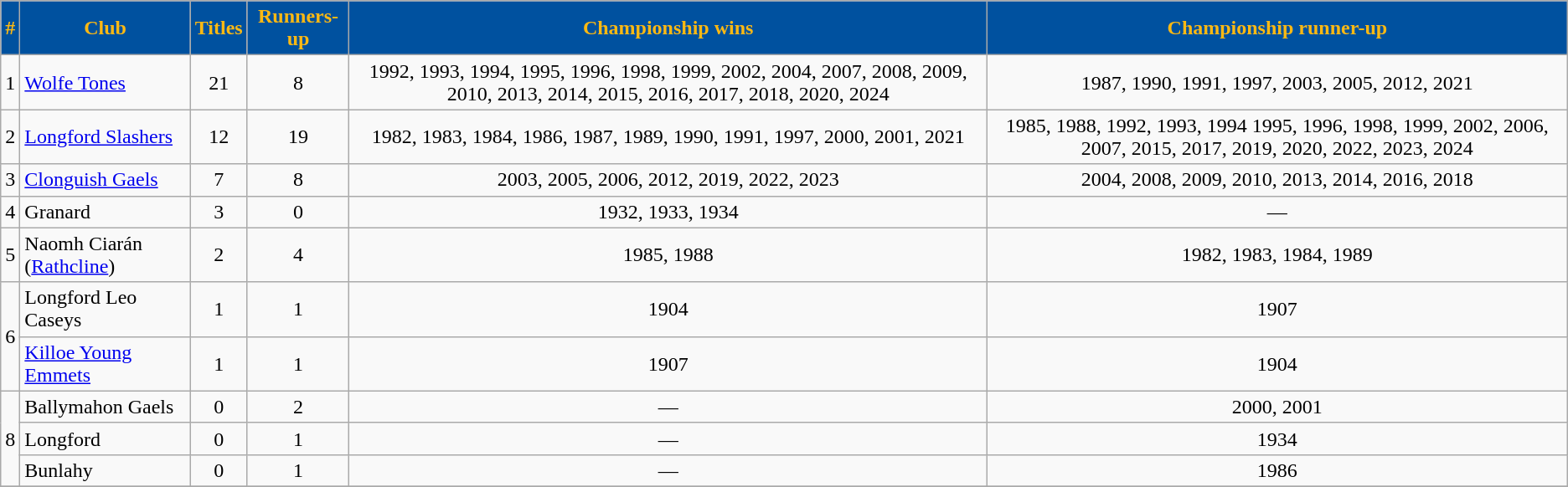<table class="wikitable sortable" style="text-align:center;">
<tr>
<th style="background:#00519f; color:#fdb913;;"><strong>#</strong></th>
<th style="background:#00519f; color:#fdb913;;">Club</th>
<th style="background:#00519f; color:#fdb913;;">Titles</th>
<th style="background:#00519f; color:#fdb913;;"><strong>Runners-up</strong></th>
<th style="background:#00519f; color:#fdb913;;"><strong>Championship wins</strong></th>
<th style="background:#00519f; color:#fdb913;;"><strong>Championship runner-up</strong></th>
</tr>
<tr>
<td>1</td>
<td style="text-align:left;"> <a href='#'>Wolfe Tones</a></td>
<td>21</td>
<td>8</td>
<td>1992, 1993, 1994, 1995, 1996, 1998, 1999, 2002, 2004, 2007, 2008, 2009, 2010, 2013, 2014, 2015, 2016, 2017, 2018, 2020, 2024</td>
<td>1987, 1990, 1991, 1997, 2003, 2005, 2012, 2021</td>
</tr>
<tr>
<td>2</td>
<td style="text-align:left;"> <a href='#'>Longford Slashers</a></td>
<td>12</td>
<td>19</td>
<td>1982, 1983, 1984, 1986, 1987, 1989, 1990, 1991, 1997, 2000, 2001, 2021</td>
<td>1985, 1988, 1992, 1993, 1994  1995, 1996, 1998, 1999, 2002, 2006, 2007, 2015, 2017, 2019, 2020, 2022, 2023, 2024</td>
</tr>
<tr>
<td>3</td>
<td style="text-align:left;"> <a href='#'>Clonguish Gaels</a></td>
<td>7</td>
<td>8</td>
<td>2003, 2005, 2006, 2012, 2019, 2022, 2023</td>
<td>2004, 2008, 2009, 2010, 2013, 2014, 2016, 2018</td>
</tr>
<tr>
<td>4</td>
<td style="text-align:left;">Granard</td>
<td>3</td>
<td>0</td>
<td>1932, 1933, 1934</td>
<td>—</td>
</tr>
<tr>
<td>5</td>
<td style="text-align:left;">Naomh Ciarán (<a href='#'>Rathcline</a>)</td>
<td>2</td>
<td>4</td>
<td>1985, 1988</td>
<td>1982, 1983, 1984, 1989</td>
</tr>
<tr>
<td rowspan="2">6</td>
<td style="text-align:left;">Longford Leo Caseys</td>
<td>1</td>
<td>1</td>
<td>1904</td>
<td>1907</td>
</tr>
<tr>
<td style="text-align:left;"> <a href='#'>Killoe Young Emmets</a></td>
<td>1</td>
<td>1</td>
<td>1907</td>
<td>1904</td>
</tr>
<tr>
<td rowspan="3">8</td>
<td style="text-align:left;">Ballymahon Gaels</td>
<td>0</td>
<td>2</td>
<td>—</td>
<td>2000, 2001</td>
</tr>
<tr>
<td style="text-align:left;">Longford</td>
<td>0</td>
<td>1</td>
<td>—</td>
<td>1934</td>
</tr>
<tr>
<td style="text-align:left;">Bunlahy</td>
<td>0</td>
<td>1</td>
<td>—</td>
<td>1986</td>
</tr>
<tr>
</tr>
</table>
